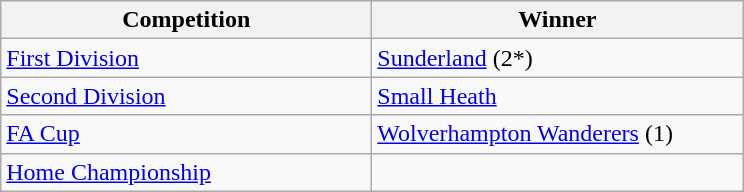<table class="wikitable">
<tr>
<th style="width:15em">Competition</th>
<th style="width:15em">Winner</th>
</tr>
<tr>
<td><a href='#'>First Division</a></td>
<td><a href='#'>Sunderland</a> (2*)</td>
</tr>
<tr>
<td><a href='#'>Second Division</a></td>
<td><a href='#'>Small Heath</a></td>
</tr>
<tr>
<td><a href='#'>FA Cup</a></td>
<td><a href='#'>Wolverhampton Wanderers</a> (1)</td>
</tr>
<tr>
<td><a href='#'>Home Championship</a></td>
<td></td>
</tr>
</table>
